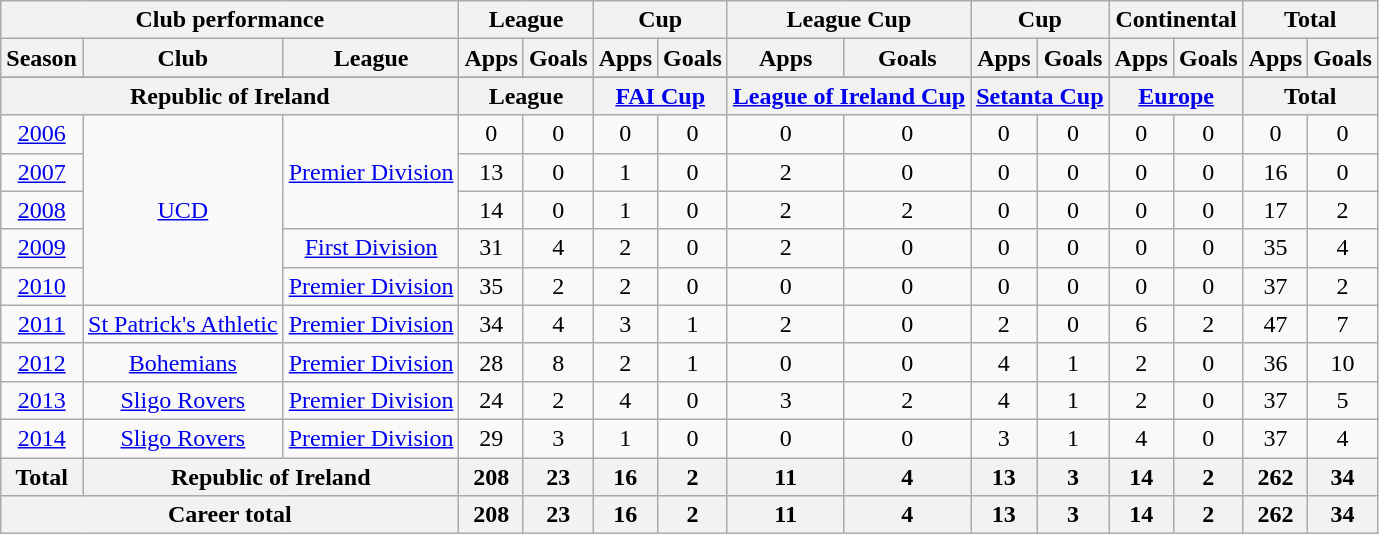<table class="wikitable" style="text-align:center">
<tr>
<th colspan=3>Club performance</th>
<th colspan=2>League</th>
<th colspan=2>Cup</th>
<th colspan=2>League Cup</th>
<th colspan=2>Cup</th>
<th colspan=2>Continental</th>
<th colspan=2>Total</th>
</tr>
<tr>
<th>Season</th>
<th>Club</th>
<th>League</th>
<th>Apps</th>
<th>Goals</th>
<th>Apps</th>
<th>Goals</th>
<th>Apps</th>
<th>Goals</th>
<th>Apps</th>
<th>Goals</th>
<th>Apps</th>
<th>Goals</th>
<th>Apps</th>
<th>Goals</th>
</tr>
<tr>
</tr>
<tr>
<th colspan=3>Republic of Ireland</th>
<th colspan=2>League</th>
<th colspan=2><a href='#'>FAI Cup</a></th>
<th colspan=2><a href='#'>League of Ireland Cup</a></th>
<th colspan=2><a href='#'>Setanta Cup</a></th>
<th colspan=2><a href='#'>Europe</a></th>
<th colspan=2>Total</th>
</tr>
<tr>
<td><a href='#'>2006</a></td>
<td rowspan="5"><a href='#'>UCD</a></td>
<td rowspan="3"><a href='#'>Premier Division</a></td>
<td>0</td>
<td>0</td>
<td>0</td>
<td>0</td>
<td>0</td>
<td>0</td>
<td>0</td>
<td>0</td>
<td>0</td>
<td>0</td>
<td>0</td>
<td>0</td>
</tr>
<tr>
<td><a href='#'>2007</a></td>
<td>13</td>
<td>0</td>
<td>1</td>
<td>0</td>
<td>2</td>
<td>0</td>
<td>0</td>
<td>0</td>
<td>0</td>
<td>0</td>
<td>16</td>
<td>0</td>
</tr>
<tr>
<td><a href='#'>2008</a></td>
<td>14</td>
<td>0</td>
<td>1</td>
<td>0</td>
<td>2</td>
<td>2</td>
<td>0</td>
<td>0</td>
<td>0</td>
<td>0</td>
<td>17</td>
<td>2</td>
</tr>
<tr>
<td><a href='#'>2009</a></td>
<td><a href='#'>First Division</a></td>
<td>31</td>
<td>4</td>
<td>2</td>
<td>0</td>
<td>2</td>
<td>0</td>
<td>0</td>
<td>0</td>
<td>0</td>
<td>0</td>
<td>35</td>
<td>4</td>
</tr>
<tr>
<td><a href='#'>2010</a></td>
<td><a href='#'>Premier Division</a></td>
<td>35</td>
<td>2</td>
<td>2</td>
<td>0</td>
<td>0</td>
<td>0</td>
<td>0</td>
<td>0</td>
<td>0</td>
<td>0</td>
<td>37</td>
<td>2</td>
</tr>
<tr>
<td><a href='#'>2011</a></td>
<td><a href='#'>St Patrick's Athletic</a></td>
<td><a href='#'>Premier Division</a></td>
<td>34</td>
<td>4</td>
<td>3</td>
<td>1</td>
<td>2</td>
<td>0</td>
<td>2</td>
<td>0</td>
<td>6</td>
<td>2</td>
<td>47</td>
<td>7</td>
</tr>
<tr>
<td><a href='#'>2012</a></td>
<td><a href='#'>Bohemians</a></td>
<td><a href='#'>Premier Division</a></td>
<td>28</td>
<td>8</td>
<td>2</td>
<td>1</td>
<td>0</td>
<td>0</td>
<td>4</td>
<td>1</td>
<td>2</td>
<td>0</td>
<td>36</td>
<td>10</td>
</tr>
<tr>
<td><a href='#'>2013</a></td>
<td><a href='#'>Sligo Rovers</a></td>
<td><a href='#'>Premier Division</a></td>
<td>24</td>
<td>2</td>
<td>4</td>
<td>0</td>
<td>3</td>
<td>2</td>
<td>4</td>
<td>1</td>
<td>2</td>
<td>0</td>
<td>37</td>
<td>5</td>
</tr>
<tr>
<td><a href='#'>2014</a></td>
<td><a href='#'>Sligo Rovers</a></td>
<td><a href='#'>Premier Division</a></td>
<td>29</td>
<td>3</td>
<td>1</td>
<td>0</td>
<td>0</td>
<td>0</td>
<td>3</td>
<td>1</td>
<td>4</td>
<td>0</td>
<td>37</td>
<td>4</td>
</tr>
<tr>
<th rowspan=1>Total</th>
<th colspan=2>Republic of Ireland</th>
<th>208</th>
<th>23</th>
<th>16</th>
<th>2</th>
<th>11</th>
<th>4</th>
<th>13</th>
<th>3</th>
<th>14</th>
<th>2</th>
<th>262</th>
<th>34</th>
</tr>
<tr>
<th colspan=3>Career total</th>
<th>208</th>
<th>23</th>
<th>16</th>
<th>2</th>
<th>11</th>
<th>4</th>
<th>13</th>
<th>3</th>
<th>14</th>
<th>2</th>
<th>262</th>
<th>34</th>
</tr>
</table>
